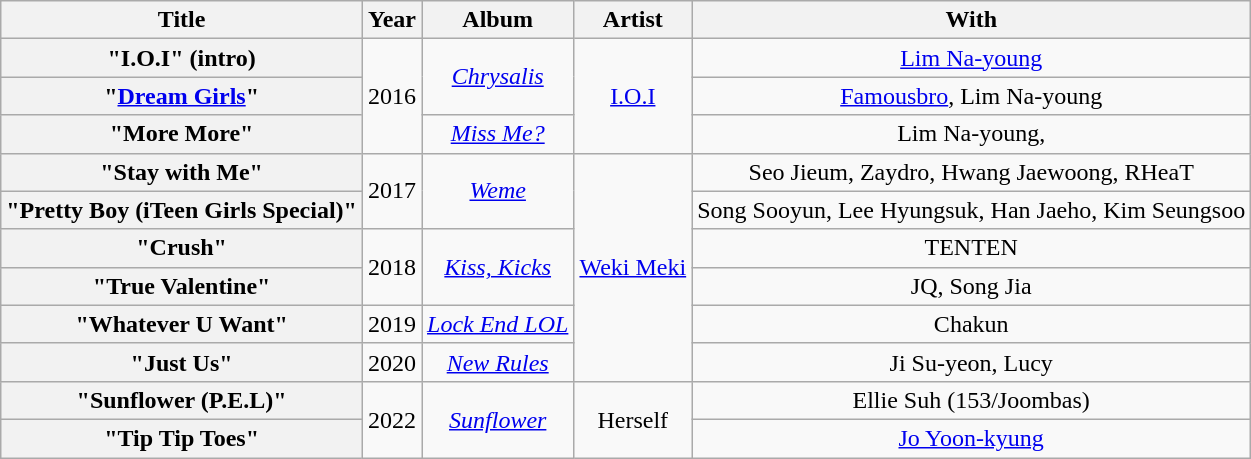<table class="wikitable plainrowheaders" style="text-align:center">
<tr>
<th scope="col">Title</th>
<th scope="col">Year</th>
<th scope="col">Album</th>
<th scope="col">Artist</th>
<th scope="col">With</th>
</tr>
<tr>
<th scope="row">"I.O.I" (intro)</th>
<td rowspan="3">2016</td>
<td rowspan="2"><em><a href='#'>Chrysalis</a></em></td>
<td rowspan="3"><a href='#'>I.O.I</a></td>
<td><a href='#'>Lim Na-young</a></td>
</tr>
<tr>
<th scope="row">"<a href='#'>Dream Girls</a>"</th>
<td><a href='#'>Famousbro</a>, Lim Na-young</td>
</tr>
<tr>
<th scope="row">"More More"</th>
<td><em><a href='#'>Miss Me?</a></em></td>
<td>Lim Na-young, </td>
</tr>
<tr>
<th scope="row">"Stay with Me"</th>
<td rowspan="2">2017</td>
<td rowspan="2"><em><a href='#'>Weme</a></em></td>
<td rowspan="6"><a href='#'>Weki Meki</a></td>
<td>Seo Jieum, Zaydro, Hwang Jaewoong, RHeaT</td>
</tr>
<tr>
<th scope="row">"Pretty Boy (iTeen Girls Special)"</th>
<td>Song Sooyun, Lee Hyungsuk, Han Jaeho, Kim Seungsoo</td>
</tr>
<tr>
<th scope="row">"Crush"</th>
<td rowspan="2">2018</td>
<td rowspan="2"><em><a href='#'>Kiss, Kicks</a></em></td>
<td>TENTEN</td>
</tr>
<tr>
<th scope="row">"True Valentine"</th>
<td>JQ, Song Jia</td>
</tr>
<tr>
<th scope="row">"Whatever U Want"</th>
<td>2019</td>
<td><em><a href='#'>Lock End LOL</a></em></td>
<td>Chakun</td>
</tr>
<tr>
<th scope="row">"Just Us"</th>
<td>2020</td>
<td><em><a href='#'>New Rules</a></em></td>
<td>Ji Su-yeon, Lucy</td>
</tr>
<tr>
<th scope="row">"Sunflower (P.E.L)"</th>
<td rowspan="2">2022</td>
<td rowspan="2"><em><a href='#'>Sunflower</a></em></td>
<td rowspan="2">Herself</td>
<td>Ellie Suh (153/Joombas)</td>
</tr>
<tr>
<th scope="row">"Tip Tip Toes"</th>
<td><a href='#'>Jo Yoon-kyung</a></td>
</tr>
</table>
